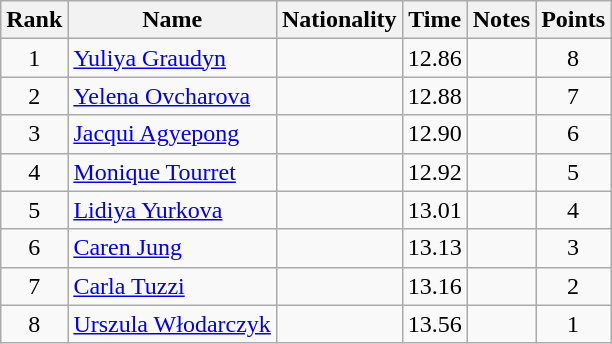<table class="wikitable sortable" style="text-align:center">
<tr>
<th>Rank</th>
<th>Name</th>
<th>Nationality</th>
<th>Time</th>
<th>Notes</th>
<th>Points</th>
</tr>
<tr>
<td>1</td>
<td align=left><a href='#'>Yuliya Graudyn</a></td>
<td align=left></td>
<td>12.86</td>
<td></td>
<td>8</td>
</tr>
<tr>
<td>2</td>
<td align=left><a href='#'>Yelena Ovcharova</a></td>
<td align=left></td>
<td>12.88</td>
<td></td>
<td>7</td>
</tr>
<tr>
<td>3</td>
<td align=left><a href='#'>Jacqui Agyepong</a></td>
<td align=left></td>
<td>12.90</td>
<td></td>
<td>6</td>
</tr>
<tr>
<td>4</td>
<td align=left><a href='#'>Monique Tourret</a></td>
<td align=left></td>
<td>12.92</td>
<td></td>
<td>5</td>
</tr>
<tr>
<td>5</td>
<td align=left><a href='#'>Lidiya Yurkova</a></td>
<td align=left></td>
<td>13.01</td>
<td></td>
<td>4</td>
</tr>
<tr>
<td>6</td>
<td align=left><a href='#'>Caren Jung</a></td>
<td align=left></td>
<td>13.13</td>
<td></td>
<td>3</td>
</tr>
<tr>
<td>7</td>
<td align=left><a href='#'>Carla Tuzzi</a></td>
<td align=left></td>
<td>13.16</td>
<td></td>
<td>2</td>
</tr>
<tr>
<td>8</td>
<td align=left><a href='#'>Urszula Włodarczyk</a></td>
<td align=left></td>
<td>13.56</td>
<td></td>
<td>1</td>
</tr>
</table>
